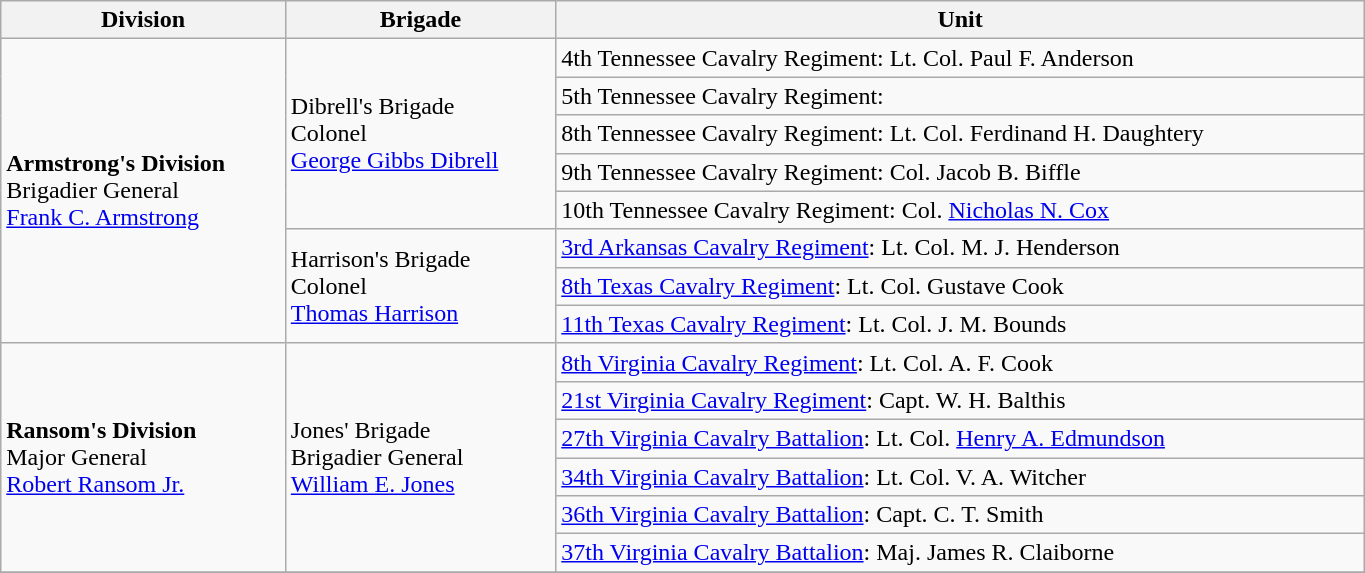<table class="wikitable" style="text-align:left; width:72%;">
<tr>
<th>Division</th>
<th>Brigade</th>
<th>Unit</th>
</tr>
<tr>
<td rowspan=8><strong>Armstrong's Division</strong><br>Brigadier General<br><a href='#'>Frank C. Armstrong</a></td>
<td rowspan=5>Dibrell's Brigade<br>Colonel<br><a href='#'>George Gibbs Dibrell</a></td>
<td>4th Tennessee Cavalry Regiment: Lt. Col. Paul F. Anderson</td>
</tr>
<tr>
<td>5th Tennessee Cavalry Regiment:</td>
</tr>
<tr>
<td>8th Tennessee Cavalry Regiment: Lt. Col. Ferdinand H. Daughtery</td>
</tr>
<tr>
<td>9th Tennessee Cavalry Regiment: Col. Jacob B. Biffle</td>
</tr>
<tr>
<td>10th Tennessee Cavalry Regiment: Col. <a href='#'>Nicholas N. Cox</a></td>
</tr>
<tr>
<td rowspan=3>Harrison's Brigade<br>Colonel<br><a href='#'>Thomas Harrison</a></td>
<td><a href='#'>3rd Arkansas Cavalry Regiment</a>: Lt. Col. M. J. Henderson</td>
</tr>
<tr>
<td><a href='#'>8th Texas Cavalry Regiment</a>: Lt. Col. Gustave Cook</td>
</tr>
<tr>
<td><a href='#'>11th Texas Cavalry Regiment</a>: Lt. Col. J. M. Bounds</td>
</tr>
<tr>
<td rowspan=6><strong>Ransom's Division</strong><br>Major General<br><a href='#'>Robert Ransom Jr.</a></td>
<td rowspan=6>Jones' Brigade<br>Brigadier General<br><a href='#'>William E. Jones</a></td>
<td><a href='#'>8th Virginia Cavalry Regiment</a>: Lt. Col. A. F. Cook</td>
</tr>
<tr>
<td><a href='#'>21st Virginia Cavalry Regiment</a>: Capt. W. H. Balthis</td>
</tr>
<tr>
<td><a href='#'>27th Virginia Cavalry Battalion</a>: Lt. Col. <a href='#'>Henry A. Edmundson</a></td>
</tr>
<tr>
<td><a href='#'>34th Virginia Cavalry Battalion</a>: Lt. Col. V. A. Witcher</td>
</tr>
<tr>
<td><a href='#'>36th Virginia Cavalry Battalion</a>: Capt. C. T. Smith</td>
</tr>
<tr>
<td><a href='#'>37th Virginia Cavalry Battalion</a>: Maj. James R. Claiborne</td>
</tr>
<tr>
</tr>
</table>
